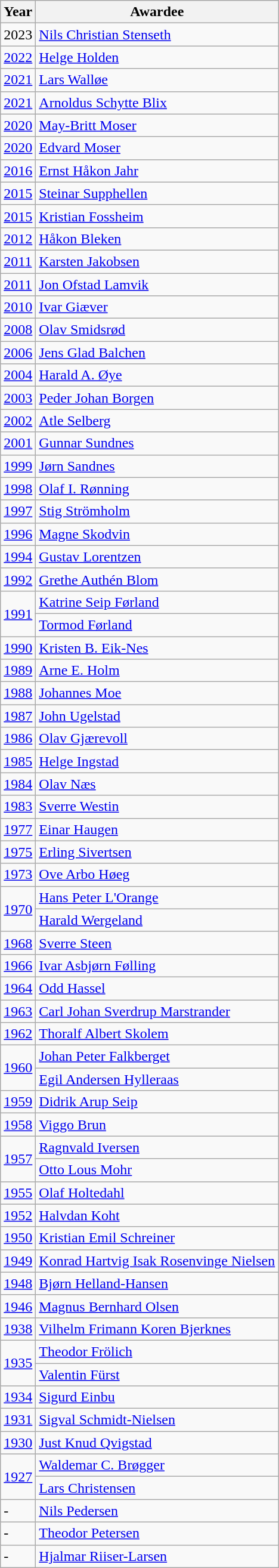<table class="wikitable">
<tr>
<th>Year</th>
<th>Awardee</th>
</tr>
<tr>
<td>2023</td>
<td><a href='#'>Nils Christian Stenseth</a></td>
</tr>
<tr>
<td><a href='#'>2022</a></td>
<td><a href='#'>Helge Holden</a></td>
</tr>
<tr>
<td><a href='#'>2021</a></td>
<td><a href='#'>Lars Walløe</a></td>
</tr>
<tr>
<td><a href='#'>2021</a></td>
<td><a href='#'>Arnoldus Schytte Blix</a></td>
</tr>
<tr>
<td><a href='#'>2020</a></td>
<td><a href='#'>May-Britt Moser</a></td>
</tr>
<tr>
<td><a href='#'>2020</a></td>
<td><a href='#'>Edvard Moser</a></td>
</tr>
<tr>
<td><a href='#'>2016</a></td>
<td><a href='#'>Ernst Håkon Jahr</a></td>
</tr>
<tr>
<td><a href='#'>2015</a></td>
<td><a href='#'>Steinar Supphellen</a></td>
</tr>
<tr>
<td><a href='#'>2015</a></td>
<td><a href='#'>Kristian Fossheim</a></td>
</tr>
<tr>
<td><a href='#'>2012</a></td>
<td><a href='#'>Håkon Bleken</a></td>
</tr>
<tr>
<td><a href='#'>2011</a></td>
<td><a href='#'>Karsten Jakobsen</a></td>
</tr>
<tr>
<td><a href='#'>2011</a></td>
<td><a href='#'>Jon Ofstad Lamvik</a></td>
</tr>
<tr>
<td><a href='#'>2010</a></td>
<td><a href='#'>Ivar Giæver</a></td>
</tr>
<tr>
<td><a href='#'>2008</a></td>
<td><a href='#'>Olav Smidsrød</a></td>
</tr>
<tr>
<td><a href='#'>2006</a></td>
<td><a href='#'>Jens Glad Balchen</a></td>
</tr>
<tr>
<td><a href='#'>2004</a></td>
<td><a href='#'>Harald A. Øye</a></td>
</tr>
<tr>
<td><a href='#'>2003</a></td>
<td><a href='#'>Peder Johan Borgen</a></td>
</tr>
<tr>
<td><a href='#'>2002</a></td>
<td><a href='#'>Atle Selberg</a></td>
</tr>
<tr>
<td><a href='#'>2001</a></td>
<td><a href='#'>Gunnar Sundnes</a></td>
</tr>
<tr>
<td><a href='#'>1999</a></td>
<td><a href='#'>Jørn Sandnes</a></td>
</tr>
<tr>
<td><a href='#'>1998</a></td>
<td><a href='#'>Olaf I. Rønning</a></td>
</tr>
<tr>
<td><a href='#'>1997</a></td>
<td><a href='#'>Stig Strömholm</a></td>
</tr>
<tr>
<td><a href='#'>1996</a></td>
<td><a href='#'>Magne Skodvin</a></td>
</tr>
<tr>
<td><a href='#'>1994</a></td>
<td><a href='#'>Gustav Lorentzen</a></td>
</tr>
<tr>
<td><a href='#'>1992</a></td>
<td><a href='#'>Grethe Authén Blom</a></td>
</tr>
<tr>
<td rowspan="2"><a href='#'>1991</a></td>
<td><a href='#'>Katrine Seip Førland</a></td>
</tr>
<tr>
<td><a href='#'>Tormod Førland</a></td>
</tr>
<tr>
<td><a href='#'>1990</a></td>
<td><a href='#'>Kristen B. Eik-Nes</a></td>
</tr>
<tr>
<td><a href='#'>1989</a></td>
<td><a href='#'>Arne E. Holm</a></td>
</tr>
<tr>
<td><a href='#'>1988</a></td>
<td><a href='#'>Johannes Moe</a></td>
</tr>
<tr>
<td><a href='#'>1987</a></td>
<td><a href='#'>John Ugelstad</a></td>
</tr>
<tr>
<td><a href='#'>1986</a></td>
<td><a href='#'>Olav Gjærevoll</a></td>
</tr>
<tr>
<td><a href='#'>1985</a></td>
<td><a href='#'>Helge Ingstad</a></td>
</tr>
<tr>
<td><a href='#'>1984</a></td>
<td><a href='#'>Olav Næs</a></td>
</tr>
<tr>
<td><a href='#'>1983</a></td>
<td><a href='#'>Sverre Westin</a></td>
</tr>
<tr>
<td><a href='#'>1977</a></td>
<td><a href='#'>Einar Haugen</a></td>
</tr>
<tr>
<td><a href='#'>1975</a></td>
<td><a href='#'>Erling Sivertsen</a></td>
</tr>
<tr>
<td><a href='#'>1973</a></td>
<td><a href='#'>Ove Arbo Høeg</a></td>
</tr>
<tr>
<td rowspan=2><a href='#'>1970</a></td>
<td><a href='#'>Hans Peter L'Orange</a></td>
</tr>
<tr>
<td><a href='#'>Harald Wergeland</a></td>
</tr>
<tr>
<td><a href='#'>1968</a></td>
<td><a href='#'>Sverre Steen</a></td>
</tr>
<tr>
<td><a href='#'>1966</a></td>
<td><a href='#'>Ivar Asbjørn Følling</a></td>
</tr>
<tr>
<td><a href='#'>1964</a></td>
<td><a href='#'>Odd Hassel</a></td>
</tr>
<tr>
<td><a href='#'>1963</a></td>
<td><a href='#'>Carl Johan Sverdrup Marstrander</a></td>
</tr>
<tr>
<td><a href='#'>1962</a></td>
<td><a href='#'>Thoralf Albert Skolem</a></td>
</tr>
<tr>
<td rowspan=2><a href='#'>1960</a></td>
<td><a href='#'>Johan Peter Falkberget</a></td>
</tr>
<tr>
<td><a href='#'>Egil Andersen Hylleraas</a></td>
</tr>
<tr>
<td><a href='#'>1959</a></td>
<td><a href='#'>Didrik Arup Seip</a></td>
</tr>
<tr>
<td><a href='#'>1958</a></td>
<td><a href='#'>Viggo Brun</a></td>
</tr>
<tr>
<td rowspan=2><a href='#'>1957</a></td>
<td><a href='#'>Ragnvald Iversen</a></td>
</tr>
<tr>
<td><a href='#'>Otto Lous Mohr</a></td>
</tr>
<tr>
<td><a href='#'>1955</a></td>
<td><a href='#'>Olaf Holtedahl</a></td>
</tr>
<tr>
<td><a href='#'>1952</a></td>
<td><a href='#'>Halvdan Koht</a></td>
</tr>
<tr>
<td><a href='#'>1950</a></td>
<td><a href='#'>Kristian Emil Schreiner</a></td>
</tr>
<tr>
<td><a href='#'>1949</a></td>
<td><a href='#'>Konrad Hartvig Isak Rosenvinge Nielsen</a></td>
</tr>
<tr>
<td><a href='#'>1948</a></td>
<td><a href='#'>Bjørn Helland-Hansen</a></td>
</tr>
<tr>
<td><a href='#'>1946</a></td>
<td><a href='#'>Magnus Bernhard Olsen</a></td>
</tr>
<tr>
<td><a href='#'>1938</a></td>
<td><a href='#'>Vilhelm Frimann Koren Bjerknes</a></td>
</tr>
<tr>
<td rowspan=2><a href='#'>1935</a></td>
<td><a href='#'>Theodor Frölich</a></td>
</tr>
<tr>
<td><a href='#'>Valentin Fürst</a></td>
</tr>
<tr>
<td><a href='#'>1934</a></td>
<td><a href='#'>Sigurd Einbu</a></td>
</tr>
<tr>
<td><a href='#'>1931</a></td>
<td><a href='#'>Sigval Schmidt-Nielsen</a></td>
</tr>
<tr>
<td><a href='#'>1930</a></td>
<td><a href='#'>Just Knud Qvigstad</a></td>
</tr>
<tr>
<td rowspan=2><a href='#'>1927</a></td>
<td><a href='#'>Waldemar C. Brøgger</a></td>
</tr>
<tr>
<td><a href='#'>Lars Christensen</a></td>
</tr>
<tr>
<td>-</td>
<td><a href='#'>Nils Pedersen</a></td>
</tr>
<tr>
<td>-</td>
<td><a href='#'>Theodor Petersen</a></td>
</tr>
<tr>
<td>-</td>
<td><a href='#'>Hjalmar Riiser-Larsen</a></td>
</tr>
</table>
